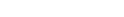<table style="width100%; text-align:center; font-weight:bold;">
<tr style="color:white;">
<td style="background:">152</td>
<td style="background:">45</td>
<td style="background:">24</td>
<td style="background:">10</td>
</tr>
<tr>
<td></td>
<td></td>
<td></td>
<td></td>
<td></td>
</tr>
</table>
